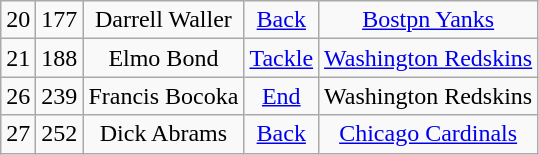<table class="wikitable" style="text-align:center">
<tr>
<td>20</td>
<td>177</td>
<td>Darrell Waller</td>
<td><a href='#'>Back</a></td>
<td><a href='#'>Bostpn Yanks</a></td>
</tr>
<tr>
<td>21</td>
<td>188</td>
<td>Elmo Bond</td>
<td><a href='#'>Tackle</a></td>
<td><a href='#'>Washington Redskins</a></td>
</tr>
<tr>
<td>26</td>
<td>239</td>
<td>Francis Bocoka</td>
<td><a href='#'>End</a></td>
<td>Washington Redskins</td>
</tr>
<tr>
<td>27</td>
<td>252</td>
<td>Dick Abrams</td>
<td><a href='#'>Back</a></td>
<td><a href='#'>Chicago Cardinals</a></td>
</tr>
</table>
